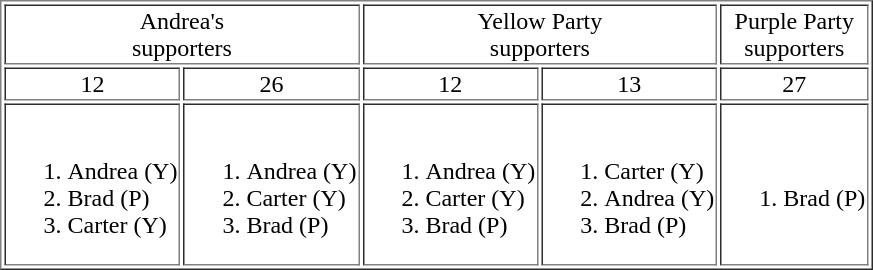<table border=1>
<tr>
<td colspan="2" align="center">Andrea's<br>supporters</td>
<td colspan="2" align="center">Yellow Party<br>supporters</td>
<td colspan="1" align="center">Purple Party<br>supporters</td>
</tr>
<tr>
<td align="center">12</td>
<td align="center">26</td>
<td align="center">12</td>
<td align="center">13</td>
<td align="center">27</td>
</tr>
<tr>
<td><br><ol><li>Andrea (Y)</li><li>Brad (P)</li><li>Carter (Y)</li></ol></td>
<td><br><ol><li>Andrea (Y)</li><li>Carter (Y)</li><li>Brad (P)</li></ol></td>
<td><br><ol><li>Andrea (Y)</li><li>Carter (Y)</li><li>Brad (P)</li></ol></td>
<td><br><ol><li>Carter (Y)</li><li>Andrea (Y)</li><li>Brad (P)</li></ol></td>
<td><br><ol><li>Brad (P)</li></ol></td>
</tr>
</table>
